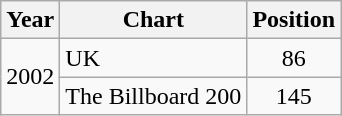<table class="wikitable">
<tr>
<th>Year</th>
<th>Chart</th>
<th>Position</th>
</tr>
<tr>
<td rowspan="2">2002</td>
<td>UK</td>
<td align="center">86</td>
</tr>
<tr>
<td>The Billboard 200</td>
<td align="center">145</td>
</tr>
</table>
